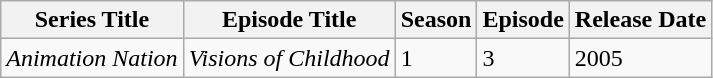<table class="wikitable">
<tr>
<th>Series Title</th>
<th>Episode Title</th>
<th>Season</th>
<th>Episode</th>
<th colspan="3">Release Date</th>
</tr>
<tr>
<td><em>Animation Nation</em></td>
<td><em>Visions of Childhood</em></td>
<td>1</td>
<td>3</td>
<td colspan="3">2005</td>
</tr>
</table>
